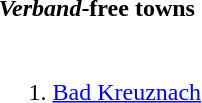<table>
<tr ---->
<th><em>Verband</em>-free towns</th>
</tr>
<tr>
<td><br><ol><li><a href='#'>Bad Kreuznach</a></li></ol></td>
</tr>
</table>
